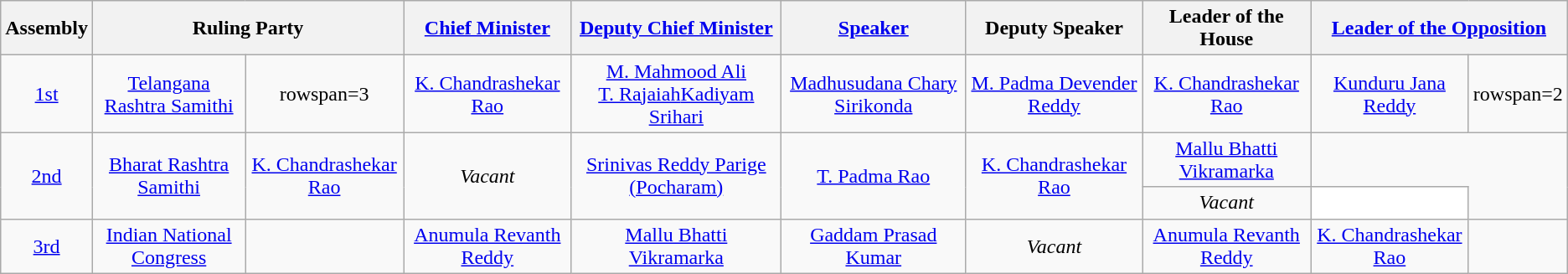<table class="wikitable" style="text-align:center">
<tr>
<th>Assembly<br></th>
<th colspan=2>Ruling Party</th>
<th><a href='#'>Chief Minister</a></th>
<th><a href='#'>Deputy Chief Minister</a></th>
<th><a href='#'>Speaker</a></th>
<th>Deputy Speaker</th>
<th>Leader of the House</th>
<th colspan=2><a href='#'>Leader of the Opposition</a></th>
</tr>
<tr>
<td><a href='#'>1st</a><br></td>
<td><a href='#'>Telangana Rashtra Samithi</a></td>
<td>rowspan=3 </td>
<td><a href='#'>K. Chandrashekar Rao</a></td>
<td><a href='#'>M. Mahmood Ali</a><br><a href='#'>T. Rajaiah</a><a href='#'>Kadiyam Srihari</a></td>
<td><a href='#'>Madhusudana Chary Sirikonda</a></td>
<td><a href='#'>M. Padma Devender Reddy</a></td>
<td><a href='#'>K. Chandrashekar Rao</a></td>
<td><a href='#'>Kunduru Jana Reddy</a></td>
<td>rowspan=2 </td>
</tr>
<tr>
<td rowspan=2><a href='#'>2nd</a><br></td>
<td rowspan=2><a href='#'>Bharat Rashtra Samithi</a></td>
<td rowspan=2><a href='#'>K. Chandrashekar Rao</a></td>
<td rowspan=2><em>Vacant</em></td>
<td rowspan=2><a href='#'>Srinivas Reddy Parige (Pocharam)</a></td>
<td rowspan=2><a href='#'>T. Padma Rao</a></td>
<td rowspan=2><a href='#'>K. Chandrashekar Rao</a></td>
<td><a href='#'>Mallu Bhatti Vikramarka</a></td>
</tr>
<tr>
<td><em>Vacant</em></td>
<td style="background:white;"></td>
</tr>
<tr>
<td><a href='#'>3rd</a><br></td>
<td><a href='#'>Indian National Congress</a></td>
<td></td>
<td><a href='#'>Anumula Revanth Reddy</a></td>
<td><a href='#'>Mallu Bhatti Vikramarka</a></td>
<td><a href='#'>Gaddam Prasad Kumar</a></td>
<td><em>Vacant</em></td>
<td><a href='#'>Anumula Revanth Reddy</a></td>
<td><a href='#'>K. Chandrashekar Rao</a></td>
<td></td>
</tr>
</table>
